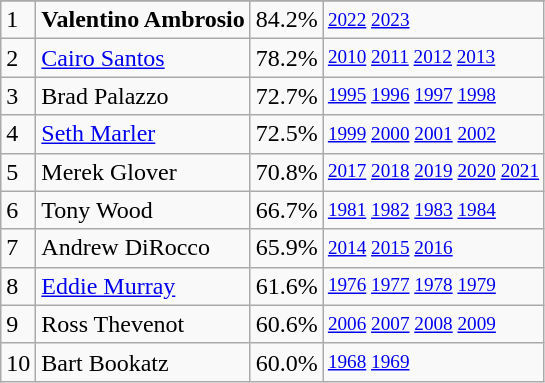<table class="wikitable">
<tr>
</tr>
<tr>
<td>1</td>
<td><strong>Valentino Ambrosio</strong></td>
<td><abbr>84.2%</abbr></td>
<td style="font-size:80%;"><a href='#'>2022</a> <a href='#'>2023</a></td>
</tr>
<tr>
<td>2</td>
<td><a href='#'>Cairo Santos</a></td>
<td><abbr>78.2%</abbr></td>
<td style="font-size:80%;"><a href='#'>2010</a> <a href='#'>2011</a> <a href='#'>2012</a> <a href='#'>2013</a></td>
</tr>
<tr>
<td>3</td>
<td>Brad Palazzo</td>
<td><abbr>72.7%</abbr></td>
<td style="font-size:80%;"><a href='#'>1995</a> <a href='#'>1996</a> <a href='#'>1997</a> <a href='#'>1998</a></td>
</tr>
<tr>
<td>4</td>
<td><a href='#'>Seth Marler</a></td>
<td><abbr>72.5%</abbr></td>
<td style="font-size:80%;"><a href='#'>1999</a> <a href='#'>2000</a> <a href='#'>2001</a> <a href='#'>2002</a></td>
</tr>
<tr>
<td>5</td>
<td>Merek Glover</td>
<td><abbr>70.8%</abbr></td>
<td style="font-size:80%;"><a href='#'>2017</a> <a href='#'>2018</a> <a href='#'>2019</a> <a href='#'>2020</a> <a href='#'>2021</a></td>
</tr>
<tr>
<td>6</td>
<td>Tony Wood</td>
<td><abbr>66.7%</abbr></td>
<td style="font-size:80%;"><a href='#'>1981</a> <a href='#'>1982</a> <a href='#'>1983</a> <a href='#'>1984</a></td>
</tr>
<tr>
<td>7</td>
<td>Andrew DiRocco</td>
<td><abbr>65.9%</abbr></td>
<td style="font-size:80%;"><a href='#'>2014</a> <a href='#'>2015</a> <a href='#'>2016</a></td>
</tr>
<tr>
<td>8</td>
<td><a href='#'>Eddie Murray</a></td>
<td><abbr>61.6%</abbr></td>
<td style="font-size:80%;"><a href='#'>1976</a> <a href='#'>1977</a> <a href='#'>1978</a> <a href='#'>1979</a></td>
</tr>
<tr>
<td>9</td>
<td>Ross Thevenot</td>
<td><abbr>60.6%</abbr></td>
<td style="font-size:80%;"><a href='#'>2006</a> <a href='#'>2007</a> <a href='#'>2008</a> <a href='#'>2009</a></td>
</tr>
<tr>
<td>10</td>
<td>Bart Bookatz</td>
<td><abbr>60.0%</abbr></td>
<td style="font-size:80%;"><a href='#'>1968</a> <a href='#'>1969</a><br></td>
</tr>
</table>
